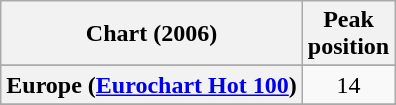<table class="wikitable sortable plainrowheaders" style="text-align:center">
<tr>
<th>Chart (2006)</th>
<th>Peak<br>position</th>
</tr>
<tr>
</tr>
<tr>
</tr>
<tr>
<th scope="row">Europe (<a href='#'>Eurochart Hot 100</a>)</th>
<td>14</td>
</tr>
<tr>
</tr>
<tr>
</tr>
<tr>
</tr>
<tr>
</tr>
<tr>
</tr>
<tr>
</tr>
</table>
